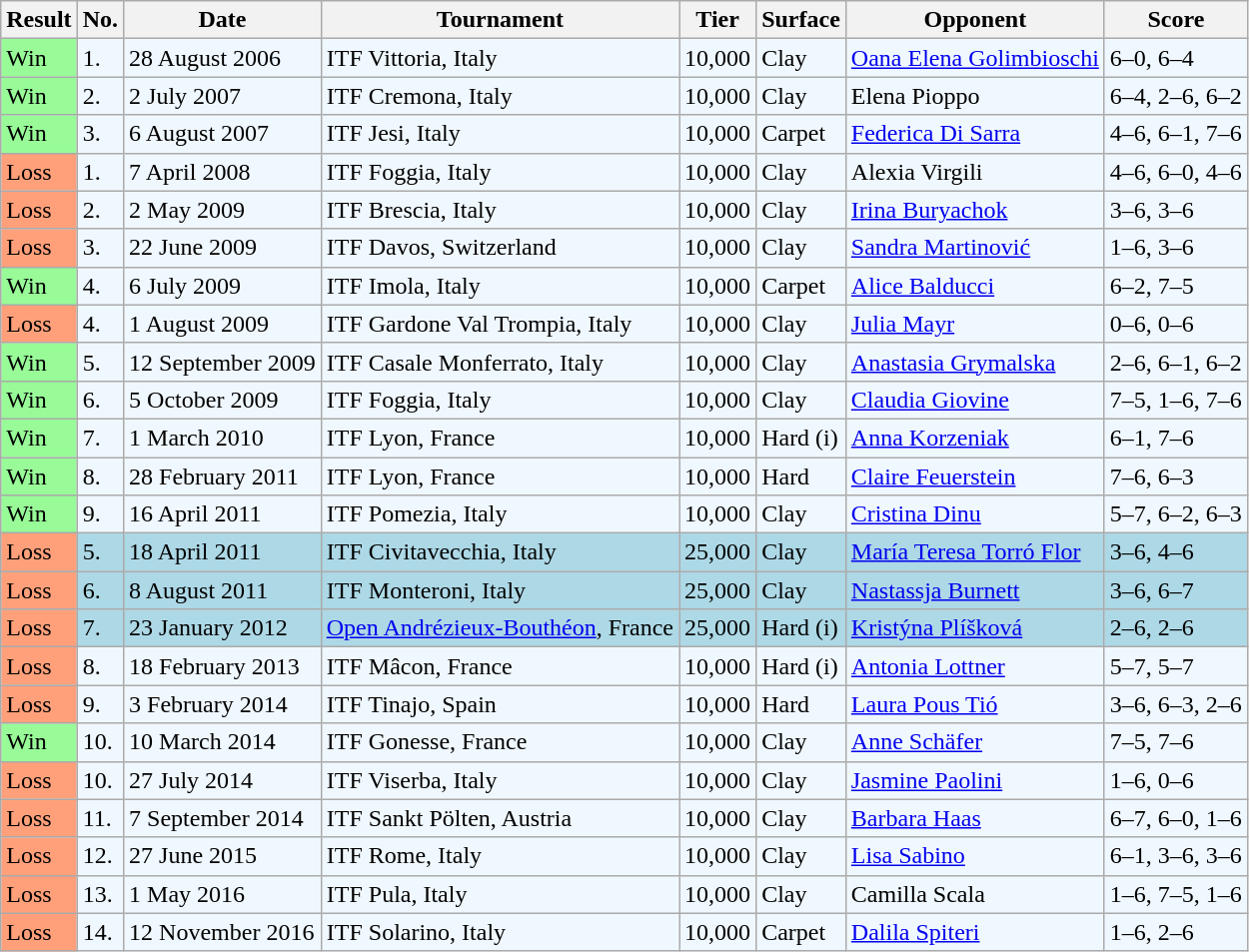<table class="wikitable sortable">
<tr>
<th>Result</th>
<th class="unsortable">No.</th>
<th>Date</th>
<th>Tournament</th>
<th>Tier</th>
<th>Surface</th>
<th>Opponent</th>
<th class="unsortable">Score</th>
</tr>
<tr style="background:#f0f8ff;">
<td bgcolor="98FB98">Win</td>
<td>1.</td>
<td>28 August 2006</td>
<td>ITF Vittoria, Italy</td>
<td>10,000</td>
<td>Clay</td>
<td> <a href='#'>Oana Elena Golimbioschi</a></td>
<td>6–0, 6–4</td>
</tr>
<tr style="background:#f0f8ff;">
<td bgcolor="98FB98">Win</td>
<td>2.</td>
<td>2 July 2007</td>
<td>ITF Cremona, Italy</td>
<td>10,000</td>
<td>Clay</td>
<td> Elena Pioppo</td>
<td>6–4, 2–6, 6–2</td>
</tr>
<tr style="background:#f0f8ff;">
<td bgcolor="98FB98">Win</td>
<td>3.</td>
<td>6 August 2007</td>
<td>ITF Jesi, Italy</td>
<td>10,000</td>
<td>Carpet</td>
<td> <a href='#'>Federica Di Sarra</a></td>
<td>4–6, 6–1, 7–6</td>
</tr>
<tr style="background:#f0f8ff;">
<td style="background:#ffa07a;">Loss</td>
<td>1.</td>
<td>7 April 2008</td>
<td>ITF Foggia, Italy</td>
<td>10,000</td>
<td>Clay</td>
<td> Alexia Virgili</td>
<td>4–6, 6–0, 4–6</td>
</tr>
<tr style="background:#f0f8ff;">
<td style="background:#ffa07a;">Loss</td>
<td>2.</td>
<td>2 May 2009</td>
<td>ITF Brescia, Italy</td>
<td>10,000</td>
<td>Clay</td>
<td> <a href='#'>Irina Buryachok</a></td>
<td>3–6, 3–6</td>
</tr>
<tr style="background:#f0f8ff;">
<td style="background:#ffa07a;">Loss</td>
<td>3.</td>
<td>22 June 2009</td>
<td>ITF Davos, Switzerland</td>
<td>10,000</td>
<td>Clay</td>
<td> <a href='#'>Sandra Martinović</a></td>
<td>1–6, 3–6</td>
</tr>
<tr style="background:#f0f8ff;">
<td bgcolor="98FB98">Win</td>
<td>4.</td>
<td>6 July 2009</td>
<td>ITF Imola, Italy</td>
<td>10,000</td>
<td>Carpet</td>
<td> <a href='#'>Alice Balducci</a></td>
<td>6–2, 7–5</td>
</tr>
<tr style="background:#f0f8ff;">
<td style="background:#ffa07a;">Loss</td>
<td>4.</td>
<td>1 August 2009</td>
<td>ITF Gardone Val Trompia, Italy</td>
<td>10,000</td>
<td>Clay</td>
<td> <a href='#'>Julia Mayr</a></td>
<td>0–6, 0–6</td>
</tr>
<tr style="background:#f0f8ff;">
<td bgcolor="98FB98">Win</td>
<td>5.</td>
<td>12 September 2009</td>
<td>ITF Casale Monferrato, Italy</td>
<td>10,000</td>
<td>Clay</td>
<td> <a href='#'>Anastasia Grymalska</a></td>
<td>2–6, 6–1, 6–2</td>
</tr>
<tr style="background:#f0f8ff;">
<td bgcolor="98FB98">Win</td>
<td>6.</td>
<td>5 October 2009</td>
<td>ITF Foggia, Italy</td>
<td>10,000</td>
<td>Clay</td>
<td> <a href='#'>Claudia Giovine</a></td>
<td>7–5, 1–6, 7–6</td>
</tr>
<tr style="background:#f0f8ff;">
<td bgcolor="98FB98">Win</td>
<td>7.</td>
<td>1 March 2010</td>
<td>ITF Lyon, France</td>
<td>10,000</td>
<td>Hard (i)</td>
<td> <a href='#'>Anna Korzeniak</a></td>
<td>6–1, 7–6</td>
</tr>
<tr style="background:#f0f8ff;">
<td bgcolor="98FB98">Win</td>
<td>8.</td>
<td>28 February 2011</td>
<td>ITF Lyon, France</td>
<td>10,000</td>
<td>Hard</td>
<td> <a href='#'>Claire Feuerstein</a></td>
<td>7–6, 6–3</td>
</tr>
<tr style="background:#f0f8ff;">
<td bgcolor="98FB98">Win</td>
<td>9.</td>
<td>16 April 2011</td>
<td>ITF Pomezia, Italy</td>
<td>10,000</td>
<td>Clay</td>
<td> <a href='#'>Cristina Dinu</a></td>
<td>5–7, 6–2, 6–3</td>
</tr>
<tr style="background:lightblue;">
<td style="background:#ffa07a;">Loss</td>
<td>5.</td>
<td>18 April 2011</td>
<td>ITF Civitavecchia, Italy</td>
<td>25,000</td>
<td>Clay</td>
<td> <a href='#'>María Teresa Torró Flor</a></td>
<td>3–6, 4–6</td>
</tr>
<tr style="background:lightblue;">
<td style="background:#ffa07a;">Loss</td>
<td>6.</td>
<td>8 August 2011</td>
<td>ITF Monteroni, Italy</td>
<td>25,000</td>
<td>Clay</td>
<td> <a href='#'>Nastassja Burnett</a></td>
<td>3–6, 6–7</td>
</tr>
<tr style="background:lightblue;">
<td style="background:#ffa07a;">Loss</td>
<td>7.</td>
<td>23 January 2012</td>
<td><a href='#'>Open Andrézieux-Bouthéon</a>, France</td>
<td>25,000</td>
<td>Hard (i)</td>
<td> <a href='#'>Kristýna Plíšková</a></td>
<td>2–6, 2–6</td>
</tr>
<tr style="background:#f0f8ff;">
<td style="background:#ffa07a;">Loss</td>
<td>8.</td>
<td>18 February 2013</td>
<td>ITF Mâcon, France</td>
<td>10,000</td>
<td>Hard (i)</td>
<td> <a href='#'>Antonia Lottner</a></td>
<td>5–7, 5–7</td>
</tr>
<tr style="background:#f0f8ff;">
<td style="background:#ffa07a;">Loss</td>
<td>9.</td>
<td>3 February 2014</td>
<td>ITF Tinajo, Spain</td>
<td>10,000</td>
<td>Hard</td>
<td> <a href='#'>Laura Pous Tió</a></td>
<td>3–6, 6–3, 2–6</td>
</tr>
<tr style="background:#f0f8ff;">
<td bgcolor="98FB98">Win</td>
<td>10.</td>
<td>10 March 2014</td>
<td>ITF Gonesse, France</td>
<td>10,000</td>
<td>Clay</td>
<td> <a href='#'>Anne Schäfer</a></td>
<td>7–5, 7–6</td>
</tr>
<tr style="background:#f0f8ff;">
<td style="background:#ffa07a;">Loss</td>
<td>10.</td>
<td>27 July 2014</td>
<td>ITF Viserba, Italy</td>
<td>10,000</td>
<td>Clay</td>
<td> <a href='#'>Jasmine Paolini</a></td>
<td>1–6, 0–6</td>
</tr>
<tr style="background:#f0f8ff;">
<td style="background:#ffa07a;">Loss</td>
<td>11.</td>
<td>7 September 2014</td>
<td>ITF Sankt Pölten, Austria</td>
<td>10,000</td>
<td>Clay</td>
<td> <a href='#'>Barbara Haas</a></td>
<td>6–7, 6–0, 1–6</td>
</tr>
<tr style="background:#f0f8ff;">
<td style="background:#ffa07a;">Loss</td>
<td>12.</td>
<td>27 June 2015</td>
<td>ITF Rome, Italy</td>
<td>10,000</td>
<td>Clay</td>
<td> <a href='#'>Lisa Sabino</a></td>
<td>6–1, 3–6, 3–6</td>
</tr>
<tr style="background:#f0f8ff;">
<td style="background:#ffa07a;">Loss</td>
<td>13.</td>
<td>1 May 2016</td>
<td>ITF Pula, Italy</td>
<td>10,000</td>
<td>Clay</td>
<td> Camilla Scala</td>
<td>1–6, 7–5, 1–6</td>
</tr>
<tr style="background:#f0f8ff;">
<td style="background:#ffa07a;">Loss</td>
<td>14.</td>
<td>12 November 2016</td>
<td>ITF Solarino, Italy</td>
<td>10,000</td>
<td>Carpet</td>
<td> <a href='#'>Dalila Spiteri</a></td>
<td>1–6, 2–6</td>
</tr>
</table>
